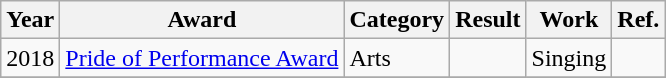<table class="wikitable">
<tr>
<th>Year</th>
<th>Award</th>
<th>Category</th>
<th>Result</th>
<th>Work</th>
<th>Ref.</th>
</tr>
<tr>
<td>2018</td>
<td><a href='#'>Pride of Performance Award</a></td>
<td>Arts</td>
<td></td>
<td>Singing</td>
<td></td>
</tr>
<tr>
</tr>
</table>
